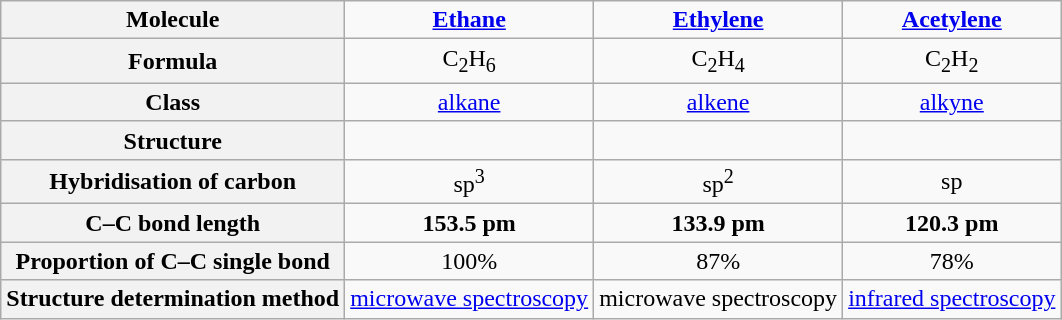<table class="wikitable" style="text-align:center;">
<tr>
<th>Molecule</th>
<td><strong><a href='#'>Ethane</a></strong></td>
<td><strong><a href='#'>Ethylene</a></strong></td>
<td><strong><a href='#'>Acetylene</a></strong></td>
</tr>
<tr>
<th>Formula</th>
<td>C<sub>2</sub>H<sub>6</sub></td>
<td>C<sub>2</sub>H<sub>4</sub></td>
<td>C<sub>2</sub>H<sub>2</sub></td>
</tr>
<tr>
<th>Class</th>
<td><a href='#'>alkane</a></td>
<td><a href='#'>alkene</a></td>
<td><a href='#'>alkyne</a></td>
</tr>
<tr>
<th>Structure</th>
<td></td>
<td></td>
<td></td>
</tr>
<tr>
<th>Hybridisation of carbon</th>
<td>sp<sup>3</sup></td>
<td>sp<sup>2</sup></td>
<td>sp</td>
</tr>
<tr>
<th>C–C bond length</th>
<td><strong>153.5 pm</strong></td>
<td><strong>133.9 pm</strong></td>
<td><strong>120.3 pm</strong></td>
</tr>
<tr>
<th>Proportion of C–C single bond</th>
<td>100%</td>
<td>87%</td>
<td>78%</td>
</tr>
<tr>
<th>Structure determination method</th>
<td><a href='#'>microwave spectroscopy</a></td>
<td>microwave spectroscopy</td>
<td><a href='#'>infrared spectroscopy</a></td>
</tr>
</table>
